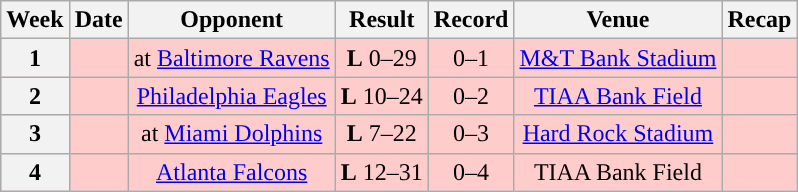<table class="wikitable" style="text-align:center">
<tr>
<th>Week</th>
<th>Date</th>
<th>Opponent</th>
<th>Result</th>
<th>Record</th>
<th>Venue</th>
<th>Recap</th>
</tr>
<tr style="background:#fcc">
<th>1</th>
<td></td>
<td>at <a href='#'>Baltimore Ravens</a></td>
<td><strong>L</strong> 0–29</td>
<td>0–1</td>
<td><a href='#'>M&T Bank Stadium</a></td>
<td></td>
</tr>
<tr style="background:#fcc">
<th>2</th>
<td></td>
<td><a href='#'>Philadelphia Eagles</a></td>
<td><strong>L</strong> 10–24</td>
<td>0–2</td>
<td><a href='#'>TIAA Bank Field</a></td>
<td></td>
</tr>
<tr style="background:#fcc">
<th>3</th>
<td></td>
<td>at <a href='#'>Miami Dolphins</a></td>
<td><strong>L</strong> 7–22</td>
<td>0–3</td>
<td><a href='#'>Hard Rock Stadium</a></td>
<td></td>
</tr>
<tr style="background:#fcc">
<th>4</th>
<td></td>
<td><a href='#'>Atlanta Falcons</a></td>
<td><strong>L</strong> 12–31</td>
<td>0–4</td>
<td>TIAA Bank Field</td>
<td></td>
</tr>
</table>
